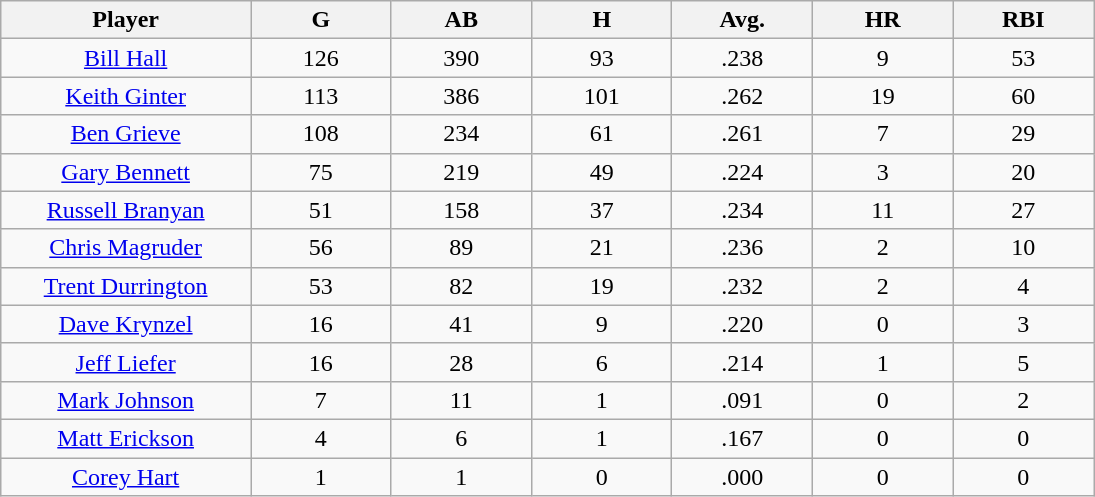<table class="wikitable sortable">
<tr>
<th bgcolor="#DDDDFF" width="16%">Player</th>
<th bgcolor="#DDDDFF" width="9%">G</th>
<th bgcolor="#DDDDFF" width="9%">AB</th>
<th bgcolor="#DDDDFF" width="9%">H</th>
<th bgcolor="#DDDDFF" width="9%">Avg.</th>
<th bgcolor="#DDDDFF" width="9%">HR</th>
<th bgcolor="#DDDDFF" width="9%">RBI</th>
</tr>
<tr align=center>
<td><a href='#'>Bill Hall</a></td>
<td>126</td>
<td>390</td>
<td>93</td>
<td>.238</td>
<td>9</td>
<td>53</td>
</tr>
<tr align=center>
<td><a href='#'>Keith Ginter</a></td>
<td>113</td>
<td>386</td>
<td>101</td>
<td>.262</td>
<td>19</td>
<td>60</td>
</tr>
<tr align=center>
<td><a href='#'>Ben Grieve</a></td>
<td>108</td>
<td>234</td>
<td>61</td>
<td>.261</td>
<td>7</td>
<td>29</td>
</tr>
<tr align=center>
<td><a href='#'>Gary Bennett</a></td>
<td>75</td>
<td>219</td>
<td>49</td>
<td>.224</td>
<td>3</td>
<td>20</td>
</tr>
<tr align=center>
<td><a href='#'>Russell Branyan</a></td>
<td>51</td>
<td>158</td>
<td>37</td>
<td>.234</td>
<td>11</td>
<td>27</td>
</tr>
<tr align=center>
<td><a href='#'>Chris Magruder</a></td>
<td>56</td>
<td>89</td>
<td>21</td>
<td>.236</td>
<td>2</td>
<td>10</td>
</tr>
<tr align=center>
<td><a href='#'>Trent Durrington</a></td>
<td>53</td>
<td>82</td>
<td>19</td>
<td>.232</td>
<td>2</td>
<td>4</td>
</tr>
<tr align=center>
<td><a href='#'>Dave Krynzel</a></td>
<td>16</td>
<td>41</td>
<td>9</td>
<td>.220</td>
<td>0</td>
<td>3</td>
</tr>
<tr align=center>
<td><a href='#'>Jeff Liefer</a></td>
<td>16</td>
<td>28</td>
<td>6</td>
<td>.214</td>
<td>1</td>
<td>5</td>
</tr>
<tr align=center>
<td><a href='#'>Mark Johnson</a></td>
<td>7</td>
<td>11</td>
<td>1</td>
<td>.091</td>
<td>0</td>
<td>2</td>
</tr>
<tr align=center>
<td><a href='#'>Matt Erickson</a></td>
<td>4</td>
<td>6</td>
<td>1</td>
<td>.167</td>
<td>0</td>
<td>0</td>
</tr>
<tr align=center>
<td><a href='#'>Corey Hart</a></td>
<td>1</td>
<td>1</td>
<td>0</td>
<td>.000</td>
<td>0</td>
<td>0</td>
</tr>
</table>
